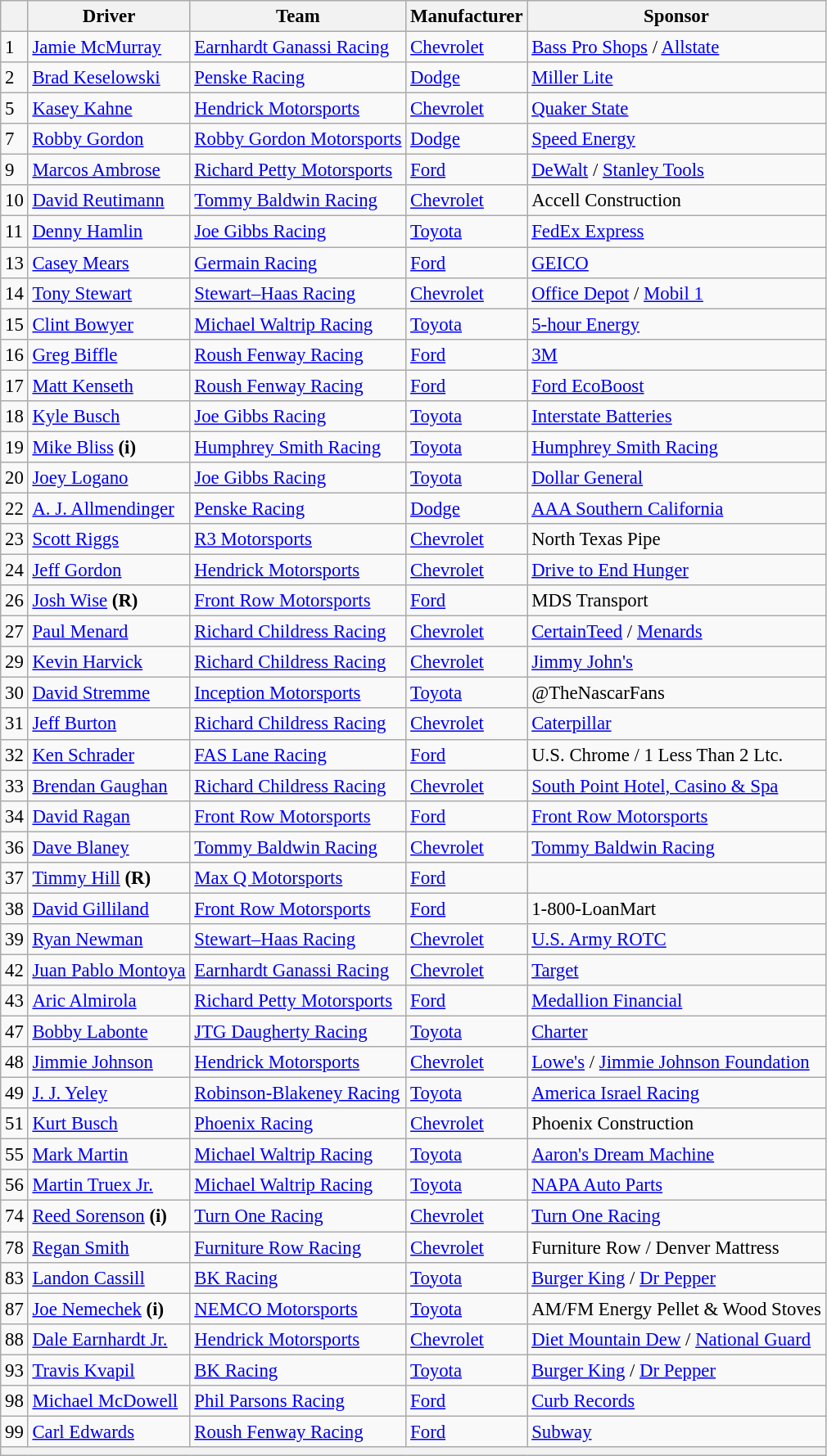<table class="wikitable" style="font-size:95%">
<tr>
<th></th>
<th>Driver</th>
<th>Team</th>
<th>Manufacturer</th>
<th>Sponsor</th>
</tr>
<tr>
<td>1</td>
<td><a href='#'>Jamie McMurray</a></td>
<td><a href='#'>Earnhardt Ganassi Racing</a></td>
<td><a href='#'>Chevrolet</a></td>
<td><a href='#'>Bass Pro Shops</a> / <a href='#'>Allstate</a></td>
</tr>
<tr>
<td>2</td>
<td><a href='#'>Brad Keselowski</a></td>
<td><a href='#'>Penske Racing</a></td>
<td><a href='#'>Dodge</a></td>
<td><a href='#'>Miller Lite</a></td>
</tr>
<tr>
<td>5</td>
<td><a href='#'>Kasey Kahne</a></td>
<td><a href='#'>Hendrick Motorsports</a></td>
<td><a href='#'>Chevrolet</a></td>
<td><a href='#'>Quaker State</a></td>
</tr>
<tr>
<td>7</td>
<td><a href='#'>Robby Gordon</a></td>
<td><a href='#'>Robby Gordon Motorsports</a></td>
<td><a href='#'>Dodge</a></td>
<td><a href='#'>Speed Energy</a></td>
</tr>
<tr>
<td>9</td>
<td><a href='#'>Marcos Ambrose</a></td>
<td><a href='#'>Richard Petty Motorsports</a></td>
<td><a href='#'>Ford</a></td>
<td><a href='#'>DeWalt</a> / <a href='#'>Stanley Tools</a></td>
</tr>
<tr>
<td>10</td>
<td><a href='#'>David Reutimann</a></td>
<td><a href='#'>Tommy Baldwin Racing</a></td>
<td><a href='#'>Chevrolet</a></td>
<td>Accell Construction</td>
</tr>
<tr>
<td>11</td>
<td><a href='#'>Denny Hamlin</a></td>
<td><a href='#'>Joe Gibbs Racing</a></td>
<td><a href='#'>Toyota</a></td>
<td><a href='#'>FedEx Express</a></td>
</tr>
<tr>
<td>13</td>
<td><a href='#'>Casey Mears</a></td>
<td><a href='#'>Germain Racing</a></td>
<td><a href='#'>Ford</a></td>
<td><a href='#'>GEICO</a></td>
</tr>
<tr>
<td>14</td>
<td><a href='#'>Tony Stewart</a></td>
<td><a href='#'>Stewart–Haas Racing</a></td>
<td><a href='#'>Chevrolet</a></td>
<td><a href='#'>Office Depot</a> / <a href='#'>Mobil 1</a></td>
</tr>
<tr>
<td>15</td>
<td><a href='#'>Clint Bowyer</a></td>
<td><a href='#'>Michael Waltrip Racing</a></td>
<td><a href='#'>Toyota</a></td>
<td><a href='#'>5-hour Energy</a></td>
</tr>
<tr>
<td>16</td>
<td><a href='#'>Greg Biffle</a></td>
<td><a href='#'>Roush Fenway Racing</a></td>
<td><a href='#'>Ford</a></td>
<td><a href='#'>3M</a></td>
</tr>
<tr>
<td>17</td>
<td><a href='#'>Matt Kenseth</a></td>
<td><a href='#'>Roush Fenway Racing</a></td>
<td><a href='#'>Ford</a></td>
<td><a href='#'>Ford EcoBoost</a></td>
</tr>
<tr>
<td>18</td>
<td><a href='#'>Kyle Busch</a></td>
<td><a href='#'>Joe Gibbs Racing</a></td>
<td><a href='#'>Toyota</a></td>
<td><a href='#'>Interstate Batteries</a></td>
</tr>
<tr>
<td>19</td>
<td><a href='#'>Mike Bliss</a> <strong>(i)</strong></td>
<td><a href='#'>Humphrey Smith Racing</a></td>
<td><a href='#'>Toyota</a></td>
<td><a href='#'>Humphrey Smith Racing</a></td>
</tr>
<tr>
<td>20</td>
<td><a href='#'>Joey Logano</a></td>
<td><a href='#'>Joe Gibbs Racing</a></td>
<td><a href='#'>Toyota</a></td>
<td><a href='#'>Dollar General</a></td>
</tr>
<tr>
<td>22</td>
<td><a href='#'>A. J. Allmendinger</a></td>
<td><a href='#'>Penske Racing</a></td>
<td><a href='#'>Dodge</a></td>
<td><a href='#'>AAA Southern California</a></td>
</tr>
<tr>
<td>23</td>
<td><a href='#'>Scott Riggs</a></td>
<td><a href='#'>R3 Motorsports</a></td>
<td><a href='#'>Chevrolet</a></td>
<td>North Texas Pipe</td>
</tr>
<tr>
<td>24</td>
<td><a href='#'>Jeff Gordon</a></td>
<td><a href='#'>Hendrick Motorsports</a></td>
<td><a href='#'>Chevrolet</a></td>
<td><a href='#'>Drive to End Hunger</a></td>
</tr>
<tr>
<td>26</td>
<td><a href='#'>Josh Wise</a> <strong>(R)</strong></td>
<td><a href='#'>Front Row Motorsports</a></td>
<td><a href='#'>Ford</a></td>
<td>MDS Transport</td>
</tr>
<tr>
<td>27</td>
<td><a href='#'>Paul Menard</a></td>
<td><a href='#'>Richard Childress Racing</a></td>
<td><a href='#'>Chevrolet</a></td>
<td><a href='#'>CertainTeed</a> / <a href='#'>Menards</a></td>
</tr>
<tr>
<td>29</td>
<td><a href='#'>Kevin Harvick</a></td>
<td><a href='#'>Richard Childress Racing</a></td>
<td><a href='#'>Chevrolet</a></td>
<td><a href='#'>Jimmy John's</a></td>
</tr>
<tr>
<td>30</td>
<td><a href='#'>David Stremme</a></td>
<td><a href='#'>Inception Motorsports</a></td>
<td><a href='#'>Toyota</a></td>
<td>@TheNascarFans</td>
</tr>
<tr>
<td>31</td>
<td><a href='#'>Jeff Burton</a></td>
<td><a href='#'>Richard Childress Racing</a></td>
<td><a href='#'>Chevrolet</a></td>
<td><a href='#'>Caterpillar</a></td>
</tr>
<tr>
<td>32</td>
<td><a href='#'>Ken Schrader</a></td>
<td><a href='#'>FAS Lane Racing</a></td>
<td><a href='#'>Ford</a></td>
<td>U.S. Chrome / 1 Less Than 2 Ltc.</td>
</tr>
<tr>
<td>33</td>
<td><a href='#'>Brendan Gaughan</a></td>
<td><a href='#'>Richard Childress Racing</a></td>
<td><a href='#'>Chevrolet</a></td>
<td><a href='#'>South Point Hotel, Casino & Spa</a></td>
</tr>
<tr>
<td>34</td>
<td><a href='#'>David Ragan</a></td>
<td><a href='#'>Front Row Motorsports</a></td>
<td><a href='#'>Ford</a></td>
<td><a href='#'>Front Row Motorsports</a></td>
</tr>
<tr>
<td>36</td>
<td><a href='#'>Dave Blaney</a></td>
<td><a href='#'>Tommy Baldwin Racing</a></td>
<td><a href='#'>Chevrolet</a></td>
<td><a href='#'>Tommy Baldwin Racing</a></td>
</tr>
<tr>
<td>37</td>
<td><a href='#'>Timmy Hill</a> <strong>(R)</strong></td>
<td><a href='#'>Max Q Motorsports</a></td>
<td><a href='#'>Ford</a></td>
<td></td>
</tr>
<tr>
<td>38</td>
<td><a href='#'>David Gilliland</a></td>
<td><a href='#'>Front Row Motorsports</a></td>
<td><a href='#'>Ford</a></td>
<td>1-800-LoanMart</td>
</tr>
<tr>
<td>39</td>
<td><a href='#'>Ryan Newman</a></td>
<td><a href='#'>Stewart–Haas Racing</a></td>
<td><a href='#'>Chevrolet</a></td>
<td><a href='#'>U.S. Army ROTC</a></td>
</tr>
<tr>
<td>42</td>
<td><a href='#'>Juan Pablo Montoya</a></td>
<td><a href='#'>Earnhardt Ganassi Racing</a></td>
<td><a href='#'>Chevrolet</a></td>
<td><a href='#'>Target</a></td>
</tr>
<tr>
<td>43</td>
<td><a href='#'>Aric Almirola</a></td>
<td><a href='#'>Richard Petty Motorsports</a></td>
<td><a href='#'>Ford</a></td>
<td><a href='#'>Medallion Financial</a></td>
</tr>
<tr>
<td>47</td>
<td><a href='#'>Bobby Labonte</a></td>
<td><a href='#'>JTG Daugherty Racing</a></td>
<td><a href='#'>Toyota</a></td>
<td><a href='#'>Charter</a></td>
</tr>
<tr>
<td>48</td>
<td><a href='#'>Jimmie Johnson</a></td>
<td><a href='#'>Hendrick Motorsports</a></td>
<td><a href='#'>Chevrolet</a></td>
<td><a href='#'>Lowe's</a> / <a href='#'>Jimmie Johnson Foundation</a></td>
</tr>
<tr>
<td>49</td>
<td><a href='#'>J. J. Yeley</a></td>
<td><a href='#'>Robinson-Blakeney Racing</a></td>
<td><a href='#'>Toyota</a></td>
<td><a href='#'>America Israel Racing</a></td>
</tr>
<tr>
<td>51</td>
<td><a href='#'>Kurt Busch</a></td>
<td><a href='#'>Phoenix Racing</a></td>
<td><a href='#'>Chevrolet</a></td>
<td>Phoenix Construction</td>
</tr>
<tr>
<td>55</td>
<td><a href='#'>Mark Martin</a></td>
<td><a href='#'>Michael Waltrip Racing</a></td>
<td><a href='#'>Toyota</a></td>
<td><a href='#'>Aaron's Dream Machine</a></td>
</tr>
<tr>
<td>56</td>
<td><a href='#'>Martin Truex Jr.</a></td>
<td><a href='#'>Michael Waltrip Racing</a></td>
<td><a href='#'>Toyota</a></td>
<td><a href='#'>NAPA Auto Parts</a></td>
</tr>
<tr>
<td>74</td>
<td><a href='#'>Reed Sorenson</a> <strong>(i)</strong></td>
<td><a href='#'>Turn One Racing</a></td>
<td><a href='#'>Chevrolet</a></td>
<td><a href='#'>Turn One Racing</a></td>
</tr>
<tr>
<td>78</td>
<td><a href='#'>Regan Smith</a></td>
<td><a href='#'>Furniture Row Racing</a></td>
<td><a href='#'>Chevrolet</a></td>
<td>Furniture Row / Denver Mattress</td>
</tr>
<tr>
<td>83</td>
<td><a href='#'>Landon Cassill</a></td>
<td><a href='#'>BK Racing</a></td>
<td><a href='#'>Toyota</a></td>
<td><a href='#'>Burger King</a> / <a href='#'>Dr Pepper</a></td>
</tr>
<tr>
<td>87</td>
<td><a href='#'>Joe Nemechek</a> <strong>(i)</strong></td>
<td><a href='#'>NEMCO Motorsports</a></td>
<td><a href='#'>Toyota</a></td>
<td>AM/FM Energy Pellet & Wood Stoves</td>
</tr>
<tr>
<td>88</td>
<td><a href='#'>Dale Earnhardt Jr.</a></td>
<td><a href='#'>Hendrick Motorsports</a></td>
<td><a href='#'>Chevrolet</a></td>
<td><a href='#'>Diet Mountain Dew</a> / <a href='#'>National Guard</a></td>
</tr>
<tr>
<td>93</td>
<td><a href='#'>Travis Kvapil</a></td>
<td><a href='#'>BK Racing</a></td>
<td><a href='#'>Toyota</a></td>
<td><a href='#'>Burger King</a> / <a href='#'>Dr Pepper</a></td>
</tr>
<tr>
<td>98</td>
<td><a href='#'>Michael McDowell</a></td>
<td><a href='#'>Phil Parsons Racing</a></td>
<td><a href='#'>Ford</a></td>
<td><a href='#'>Curb Records</a></td>
</tr>
<tr>
<td>99</td>
<td><a href='#'>Carl Edwards</a></td>
<td><a href='#'>Roush Fenway Racing</a></td>
<td><a href='#'>Ford</a></td>
<td><a href='#'>Subway</a></td>
</tr>
<tr>
<th colspan="5"></th>
</tr>
</table>
